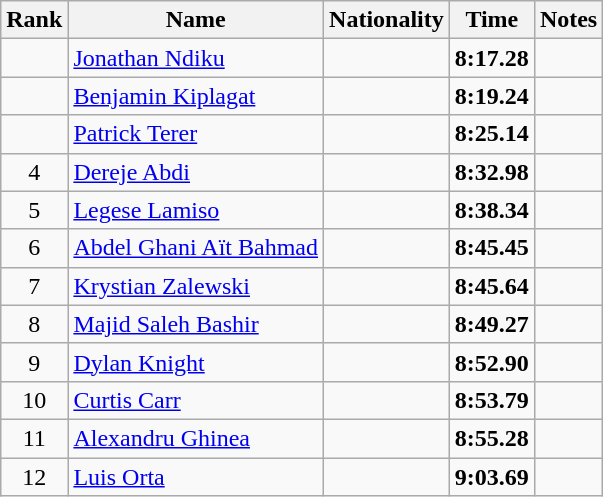<table class="wikitable sortable" style="text-align:center">
<tr>
<th>Rank</th>
<th>Name</th>
<th>Nationality</th>
<th>Time</th>
<th>Notes</th>
</tr>
<tr>
<td></td>
<td align=left><a href='#'>Jonathan Ndiku</a></td>
<td align=left></td>
<td><strong>8:17.28</strong></td>
<td></td>
</tr>
<tr>
<td></td>
<td align=left><a href='#'>Benjamin Kiplagat</a></td>
<td align=left></td>
<td><strong>8:19.24</strong></td>
<td></td>
</tr>
<tr>
<td></td>
<td align=left><a href='#'>Patrick Terer</a></td>
<td align=left></td>
<td><strong>8:25.14</strong></td>
<td></td>
</tr>
<tr>
<td>4</td>
<td align=left><a href='#'>Dereje Abdi</a></td>
<td align=left></td>
<td><strong>8:32.98</strong></td>
<td></td>
</tr>
<tr>
<td>5</td>
<td align=left><a href='#'>Legese Lamiso</a></td>
<td align=left></td>
<td><strong>8:38.34</strong></td>
<td></td>
</tr>
<tr>
<td>6</td>
<td align=left><a href='#'>Abdel Ghani Aït Bahmad</a></td>
<td align=left></td>
<td><strong>8:45.45</strong></td>
<td></td>
</tr>
<tr>
<td>7</td>
<td align=left><a href='#'>Krystian Zalewski</a></td>
<td align=left></td>
<td><strong>8:45.64</strong></td>
<td></td>
</tr>
<tr>
<td>8</td>
<td align=left><a href='#'>Majid Saleh Bashir</a></td>
<td align=left></td>
<td><strong>8:49.27</strong></td>
<td></td>
</tr>
<tr>
<td>9</td>
<td align=left><a href='#'>Dylan Knight</a></td>
<td align=left></td>
<td><strong>8:52.90</strong></td>
<td></td>
</tr>
<tr>
<td>10</td>
<td align=left><a href='#'>Curtis Carr</a></td>
<td align=left></td>
<td><strong>8:53.79</strong></td>
<td></td>
</tr>
<tr>
<td>11</td>
<td align=left><a href='#'>Alexandru Ghinea</a></td>
<td align=left></td>
<td><strong>8:55.28</strong></td>
<td></td>
</tr>
<tr>
<td>12</td>
<td align=left><a href='#'>Luis Orta</a></td>
<td align=left></td>
<td><strong>9:03.69</strong></td>
<td></td>
</tr>
</table>
